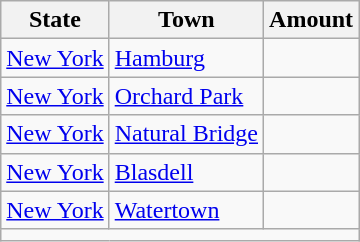<table class="wikitable">
<tr>
<th>State</th>
<th>Town</th>
<th>Amount</th>
</tr>
<tr>
<td><a href='#'>New York</a></td>
<td><a href='#'>Hamburg</a></td>
<td></td>
</tr>
<tr>
<td><a href='#'>New York</a></td>
<td><a href='#'>Orchard Park</a></td>
<td></td>
</tr>
<tr>
<td><a href='#'>New York</a></td>
<td><a href='#'>Natural Bridge</a></td>
<td></td>
</tr>
<tr>
<td><a href='#'>New York</a></td>
<td><a href='#'>Blasdell</a></td>
<td></td>
</tr>
<tr>
<td><a href='#'>New York</a></td>
<td><a href='#'>Watertown</a></td>
<td></td>
</tr>
<tr>
<td colspan="3"></td>
</tr>
</table>
